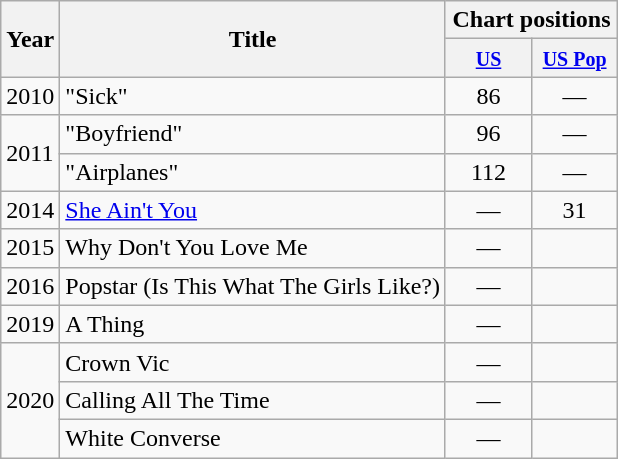<table class="wikitable">
<tr>
<th rowspan="2">Year</th>
<th rowspan="2">Title</th>
<th colspan="2">Chart positions</th>
</tr>
<tr>
<th width="50"><small><a href='#'>US</a></small></th>
<th width="50"><small><a href='#'>US Pop</a><br></small></th>
</tr>
<tr>
<td>2010</td>
<td>"Sick"</td>
<td align="center">86</td>
<td align="center">—</td>
</tr>
<tr>
<td rowspan="2">2011</td>
<td>"Boyfriend"</td>
<td align="center">96</td>
<td align="center">—</td>
</tr>
<tr>
<td>"Airplanes"</td>
<td align="center">112</td>
<td align="center">—</td>
</tr>
<tr>
<td>2014</td>
<td><a href='#'>She Ain't You</a></td>
<td align="center">—</td>
<td align="center">31</td>
</tr>
<tr>
<td>2015</td>
<td "Why Don't You Love Me" (New Hollow song)>Why Don't You Love Me</td>
<td align="center">—</td>
<td align="center"></td>
</tr>
<tr>
<td>2016</td>
<td "Popstar (Is This What The Girls Like?)" (New Hollow song)>Popstar (Is This What The Girls Like?)</td>
<td align="center">—</td>
<td align="center"></td>
</tr>
<tr>
<td>2019</td>
<td "A Thing" (New Hollow song)>A Thing</td>
<td align="center">—</td>
<td align="center"></td>
</tr>
<tr>
<td rowspan="3">2020</td>
<td "Crown Vic" (New Hollow song)>Crown Vic</td>
<td align="center">—</td>
<td align="center"></td>
</tr>
<tr>
<td "Calling All The Time" (New Hollow song)>Calling All The Time</td>
<td align="center">—</td>
<td align="center"></td>
</tr>
<tr>
<td "White Converse" (New Hollow song)>White Converse</td>
<td align="center">—</td>
<td align="center"></td>
</tr>
</table>
